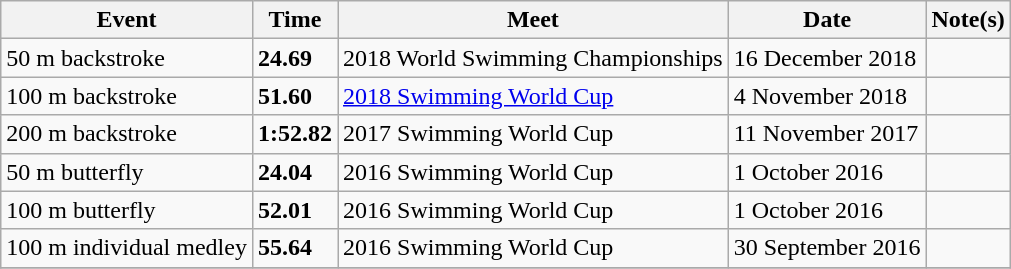<table class="wikitable">
<tr>
<th>Event</th>
<th>Time</th>
<th>Meet</th>
<th>Date</th>
<th>Note(s)</th>
</tr>
<tr>
<td>50 m backstroke</td>
<td><strong>24.69</strong></td>
<td>2018 World Swimming Championships</td>
<td>16 December 2018</td>
<td></td>
</tr>
<tr>
<td>100 m backstroke</td>
<td><strong>51.60</strong></td>
<td><a href='#'>2018 Swimming World Cup</a></td>
<td>4 November 2018</td>
<td></td>
</tr>
<tr>
<td>200 m backstroke</td>
<td><strong>1:52.82</strong></td>
<td>2017 Swimming World Cup</td>
<td>11 November 2017</td>
<td></td>
</tr>
<tr>
<td>50 m butterfly</td>
<td><strong>24.04</strong></td>
<td>2016 Swimming World Cup</td>
<td>1 October 2016</td>
<td></td>
</tr>
<tr>
<td>100 m butterfly</td>
<td><strong>52.01</strong></td>
<td>2016 Swimming World Cup</td>
<td>1 October 2016</td>
<td></td>
</tr>
<tr>
<td>100 m individual medley</td>
<td><strong>55.64</strong></td>
<td>2016 Swimming World Cup</td>
<td>30 September 2016</td>
<td></td>
</tr>
<tr>
</tr>
</table>
